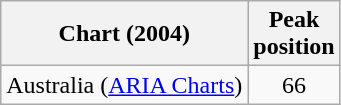<table class="wikitable">
<tr>
<th align="left">Chart (2004)</th>
<th align="left">Peak<br>position</th>
</tr>
<tr>
<td>Australia (<a href='#'>ARIA Charts</a>)</td>
<td align="center">66</td>
</tr>
</table>
